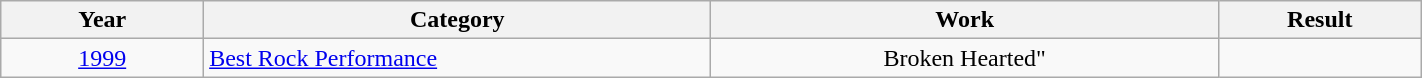<table | width="75%" class="wikitable sortable">
<tr>
<th width="10%">Year</th>
<th width="25%">Category</th>
<th width="25%">Work</th>
<th width="10%">Result</th>
</tr>
<tr>
<td align=center><a href='#'>1999</a></td>
<td><a href='#'>Best Rock Performance</a></td>
<td align=center>Broken Hearted"</td>
<td></td>
</tr>
</table>
